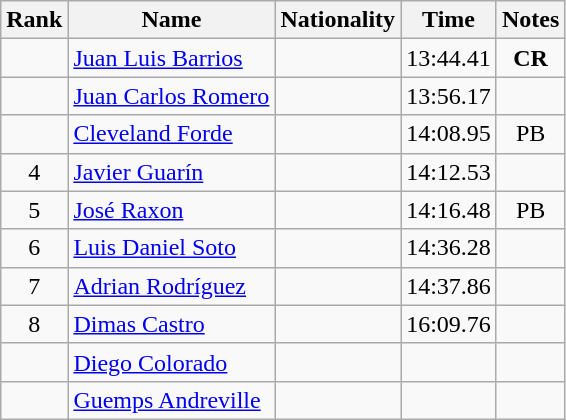<table class="wikitable sortable" style="text-align:center">
<tr>
<th>Rank</th>
<th>Name</th>
<th>Nationality</th>
<th>Time</th>
<th>Notes</th>
</tr>
<tr>
<td></td>
<td align=left><a href='#'>Juan Luis Barrios</a></td>
<td align=left></td>
<td>13:44.41</td>
<td><strong>CR</strong></td>
</tr>
<tr>
<td></td>
<td align=left><a href='#'>Juan Carlos Romero</a></td>
<td align=left></td>
<td>13:56.17</td>
<td></td>
</tr>
<tr>
<td></td>
<td align=left><a href='#'>Cleveland Forde</a></td>
<td align=left></td>
<td>14:08.95</td>
<td>PB</td>
</tr>
<tr>
<td>4</td>
<td align=left><a href='#'>Javier Guarín</a></td>
<td align=left></td>
<td>14:12.53</td>
<td></td>
</tr>
<tr>
<td>5</td>
<td align=left><a href='#'>José Raxon</a></td>
<td align=left></td>
<td>14:16.48</td>
<td>PB</td>
</tr>
<tr>
<td>6</td>
<td align=left><a href='#'>Luis Daniel Soto</a></td>
<td align=left></td>
<td>14:36.28</td>
<td></td>
</tr>
<tr>
<td>7</td>
<td align=left><a href='#'>Adrian Rodríguez</a></td>
<td align=left></td>
<td>14:37.86</td>
<td></td>
</tr>
<tr>
<td>8</td>
<td align=left><a href='#'>Dimas Castro</a></td>
<td align=left></td>
<td>16:09.76</td>
<td></td>
</tr>
<tr>
<td></td>
<td align=left><a href='#'>Diego Colorado</a></td>
<td align=left></td>
<td></td>
<td></td>
</tr>
<tr>
<td></td>
<td align=left><a href='#'>Guemps Andreville</a></td>
<td align=left></td>
<td></td>
<td></td>
</tr>
</table>
